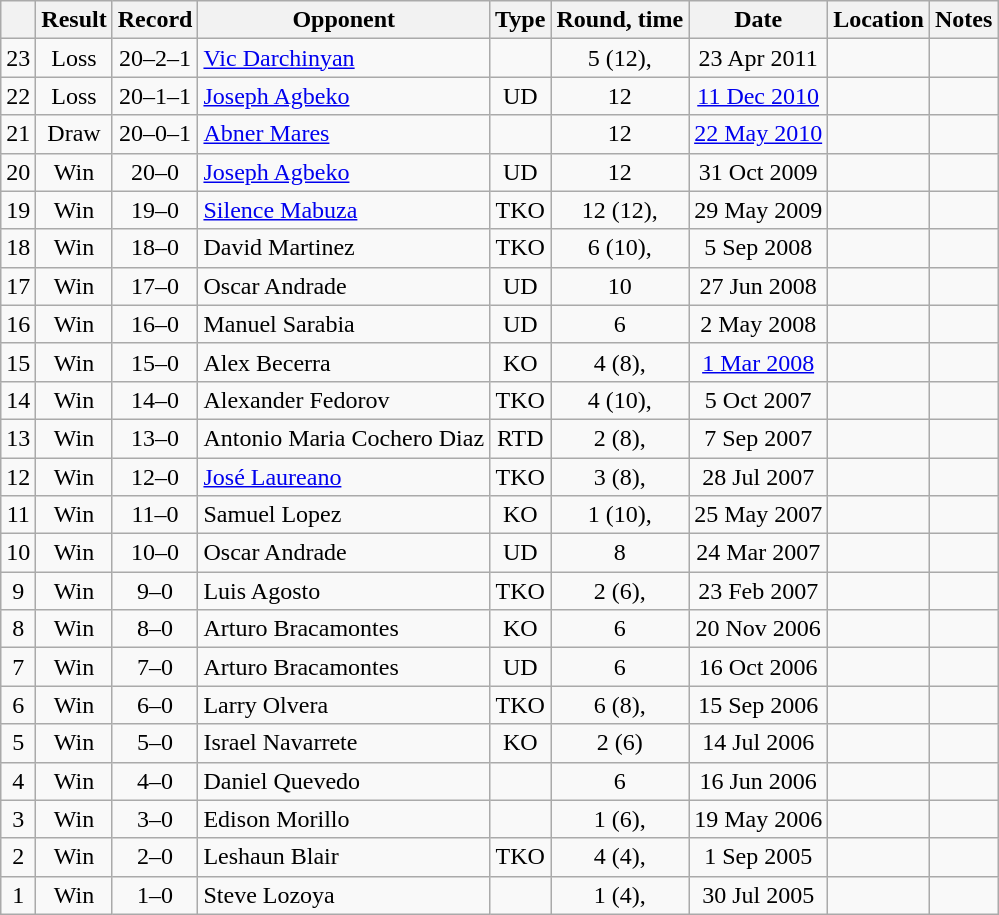<table class="wikitable" style="text-align:center">
<tr>
<th></th>
<th>Result</th>
<th>Record</th>
<th>Opponent</th>
<th>Type</th>
<th>Round, time</th>
<th>Date</th>
<th>Location</th>
<th>Notes</th>
</tr>
<tr>
<td>23</td>
<td>Loss</td>
<td>20–2–1</td>
<td style="text-align:left;"> <a href='#'>Vic Darchinyan</a></td>
<td></td>
<td>5 (12), </td>
<td>23 Apr 2011</td>
<td style="text-align:left;"> </td>
<td style="text-align:left;"></td>
</tr>
<tr>
<td>22</td>
<td>Loss</td>
<td>20–1–1</td>
<td style="text-align:left;"> <a href='#'>Joseph Agbeko</a></td>
<td>UD</td>
<td>12</td>
<td><a href='#'>11 Dec 2010</a></td>
<td style="text-align:left;"> </td>
<td style="text-align:left;"></td>
</tr>
<tr>
<td>21</td>
<td>Draw</td>
<td>20–0–1</td>
<td style="text-align:left;"> <a href='#'>Abner Mares</a></td>
<td></td>
<td>12</td>
<td><a href='#'>22 May 2010</a></td>
<td style="text-align:left;"> </td>
<td style="text-align:left;"></td>
</tr>
<tr>
<td>20</td>
<td>Win</td>
<td>20–0</td>
<td style="text-align:left;"> <a href='#'>Joseph Agbeko</a></td>
<td>UD</td>
<td>12</td>
<td>31 Oct 2009</td>
<td style="text-align:left;"> </td>
<td style="text-align:left;"></td>
</tr>
<tr>
<td>19</td>
<td>Win</td>
<td>19–0</td>
<td style="text-align:left;"> <a href='#'>Silence Mabuza</a></td>
<td>TKO</td>
<td>12 (12), </td>
<td>29 May 2009</td>
<td style="text-align:left;"> </td>
<td></td>
</tr>
<tr>
<td>18</td>
<td>Win</td>
<td>18–0</td>
<td style="text-align:left;"> David Martinez</td>
<td>TKO</td>
<td>6 (10), </td>
<td>5 Sep 2008</td>
<td style="text-align:left;"> </td>
<td></td>
</tr>
<tr>
<td>17</td>
<td>Win</td>
<td>17–0</td>
<td style="text-align:left;"> Oscar Andrade</td>
<td>UD</td>
<td>10</td>
<td>27 Jun 2008</td>
<td style="text-align:left;"> </td>
<td style="text-align:left;"></td>
</tr>
<tr>
<td>16</td>
<td>Win</td>
<td>16–0</td>
<td style="text-align:left;"> Manuel Sarabia</td>
<td>UD</td>
<td>6</td>
<td>2 May 2008</td>
<td style="text-align:left;"> </td>
<td></td>
</tr>
<tr>
<td>15</td>
<td>Win</td>
<td>15–0</td>
<td style="text-align:left;"> Alex Becerra</td>
<td>KO</td>
<td>4 (8), </td>
<td><a href='#'>1 Mar 2008</a></td>
<td style="text-align:left;"> </td>
<td></td>
</tr>
<tr>
<td>14</td>
<td>Win</td>
<td>14–0</td>
<td style="text-align:left;"> Alexander Fedorov</td>
<td>TKO</td>
<td>4 (10), </td>
<td>5 Oct 2007</td>
<td style="text-align:left;"> </td>
<td></td>
</tr>
<tr>
<td>13</td>
<td>Win</td>
<td>13–0</td>
<td style="text-align:left;"> Antonio Maria Cochero Diaz</td>
<td>RTD</td>
<td>2 (8), </td>
<td>7 Sep 2007</td>
<td style="text-align:left;"> </td>
<td></td>
</tr>
<tr>
<td>12</td>
<td>Win</td>
<td>12–0</td>
<td style="text-align:left;"> <a href='#'>José Laureano</a></td>
<td>TKO</td>
<td>3 (8), </td>
<td>28 Jul 2007</td>
<td style="text-align:left;"> </td>
<td></td>
</tr>
<tr>
<td>11</td>
<td>Win</td>
<td>11–0</td>
<td style="text-align:left;"> Samuel Lopez</td>
<td>KO</td>
<td>1 (10), </td>
<td>25 May 2007</td>
<td style="text-align:left;"> </td>
<td style="text-align:left;"></td>
</tr>
<tr>
<td>10</td>
<td>Win</td>
<td>10–0</td>
<td style="text-align:left;"> Oscar Andrade</td>
<td>UD</td>
<td>8</td>
<td>24 Mar 2007</td>
<td style="text-align:left;"> </td>
<td></td>
</tr>
<tr>
<td>9</td>
<td>Win</td>
<td>9–0</td>
<td style="text-align:left;"> Luis Agosto</td>
<td>TKO</td>
<td>2 (6), </td>
<td>23 Feb 2007</td>
<td style="text-align:left;"> </td>
<td></td>
</tr>
<tr>
<td>8</td>
<td>Win</td>
<td>8–0</td>
<td style="text-align:left;"> Arturo Bracamontes</td>
<td>KO</td>
<td>6</td>
<td>20 Nov 2006</td>
<td style="text-align:left;"> </td>
<td></td>
</tr>
<tr>
<td>7</td>
<td>Win</td>
<td>7–0</td>
<td style="text-align:left;"> Arturo Bracamontes</td>
<td>UD</td>
<td>6</td>
<td>16 Oct 2006</td>
<td style="text-align:left;"> </td>
<td></td>
</tr>
<tr>
<td>6</td>
<td>Win</td>
<td>6–0</td>
<td style="text-align:left;"> Larry Olvera</td>
<td>TKO</td>
<td>6 (8), </td>
<td>15 Sep 2006</td>
<td style="text-align:left;"> </td>
<td></td>
</tr>
<tr>
<td>5</td>
<td>Win</td>
<td>5–0</td>
<td style="text-align:left;"> Israel Navarrete</td>
<td>KO</td>
<td>2 (6)</td>
<td>14 Jul 2006</td>
<td style="text-align:left;"> </td>
<td></td>
</tr>
<tr>
<td>4</td>
<td>Win</td>
<td>4–0</td>
<td style="text-align:left;"> Daniel Quevedo</td>
<td></td>
<td>6</td>
<td>16 Jun 2006</td>
<td style="text-align:left;"> </td>
<td></td>
</tr>
<tr>
<td>3</td>
<td>Win</td>
<td>3–0</td>
<td style="text-align:left;"> Edison Morillo</td>
<td></td>
<td>1 (6), </td>
<td>19 May 2006</td>
<td style="text-align:left;"> </td>
<td></td>
</tr>
<tr>
<td>2</td>
<td>Win</td>
<td>2–0</td>
<td style="text-align:left;"> Leshaun Blair</td>
<td>TKO</td>
<td>4 (4), </td>
<td>1 Sep 2005</td>
<td style="text-align:left;"> </td>
<td></td>
</tr>
<tr>
<td>1</td>
<td>Win</td>
<td>1–0</td>
<td style="text-align:left;"> Steve Lozoya</td>
<td></td>
<td>1 (4), </td>
<td>30 Jul 2005</td>
<td style="text-align:left;"> </td>
<td></td>
</tr>
</table>
